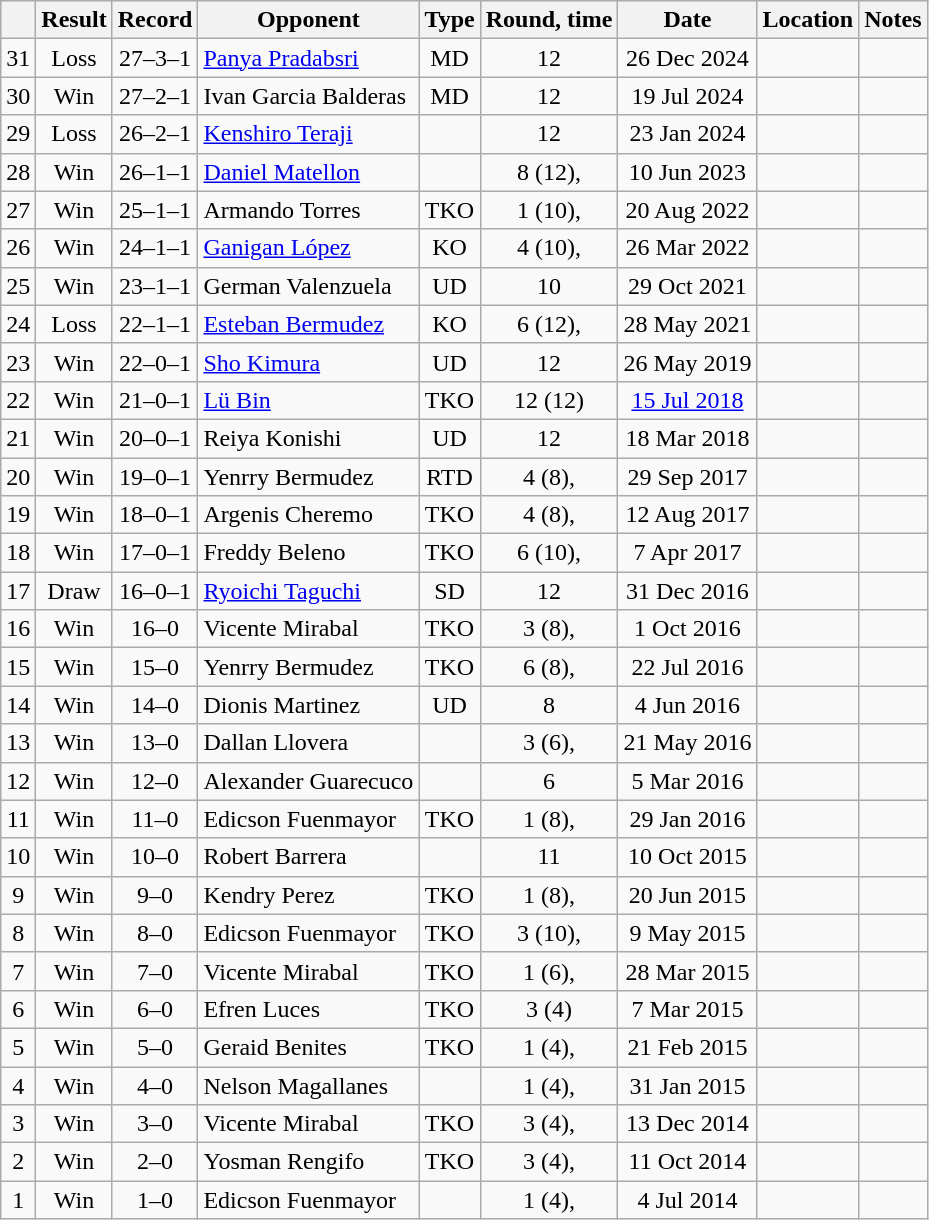<table class=wikitable style=text-align:center>
<tr>
<th></th>
<th>Result</th>
<th>Record</th>
<th>Opponent</th>
<th>Type</th>
<th>Round, time</th>
<th>Date</th>
<th>Location</th>
<th>Notes</th>
</tr>
<tr>
<td>31</td>
<td>Loss</td>
<td>27–3–1</td>
<td align=left><a href='#'>Panya Pradabsri</a></td>
<td>MD</td>
<td>12</td>
<td>26 Dec 2024</td>
<td align=left></td>
<td align=left></td>
</tr>
<tr>
<td>30</td>
<td>Win</td>
<td>27–2–1</td>
<td align=left>Ivan Garcia Balderas</td>
<td>MD</td>
<td>12</td>
<td>19 Jul 2024</td>
<td align=left></td>
<td align=left></td>
</tr>
<tr>
<td>29</td>
<td>Loss</td>
<td>26–2–1</td>
<td align=left><a href='#'>Kenshiro Teraji</a></td>
<td></td>
<td>12</td>
<td>23 Jan 2024</td>
<td align=left></td>
<td align=left></td>
</tr>
<tr>
<td>28</td>
<td>Win</td>
<td>26–1–1</td>
<td align=left><a href='#'>Daniel Matellon</a></td>
<td></td>
<td>8 (12), </td>
<td>10 Jun 2023</td>
<td align=left></td>
<td align=left></td>
</tr>
<tr>
<td>27</td>
<td>Win</td>
<td>25–1–1</td>
<td align=left>Armando Torres</td>
<td>TKO</td>
<td>1 (10), </td>
<td>20 Aug 2022</td>
<td align=left></td>
<td align=left></td>
</tr>
<tr>
<td>26</td>
<td>Win</td>
<td>24–1–1</td>
<td align=left><a href='#'>Ganigan López</a></td>
<td>KO</td>
<td>4 (10), </td>
<td>26 Mar 2022</td>
<td align=left></td>
<td align=left></td>
</tr>
<tr>
<td>25</td>
<td>Win</td>
<td>23–1–1</td>
<td align=left>German Valenzuela</td>
<td>UD</td>
<td>10</td>
<td>29 Oct 2021</td>
<td align=left></td>
<td align=left></td>
</tr>
<tr>
<td>24</td>
<td>Loss</td>
<td>22–1–1</td>
<td align=left><a href='#'>Esteban Bermudez</a></td>
<td>KO</td>
<td>6 (12), </td>
<td>28 May 2021</td>
<td align=left></td>
<td align=left></td>
</tr>
<tr>
<td>23</td>
<td>Win</td>
<td>22–0–1</td>
<td align=left><a href='#'>Sho Kimura</a></td>
<td>UD</td>
<td>12</td>
<td>26 May 2019</td>
<td align=left></td>
<td align=left></td>
</tr>
<tr>
<td>22</td>
<td>Win</td>
<td>21–0–1</td>
<td align=left><a href='#'>Lü Bin</a></td>
<td>TKO</td>
<td>12 (12) </td>
<td><a href='#'>15 Jul 2018</a></td>
<td align=left></td>
<td align=left></td>
</tr>
<tr>
<td>21</td>
<td>Win</td>
<td>20–0–1</td>
<td align=left>Reiya Konishi</td>
<td>UD</td>
<td>12</td>
<td>18 Mar 2018</td>
<td align=left></td>
<td align=left></td>
</tr>
<tr>
<td>20</td>
<td>Win</td>
<td>19–0–1</td>
<td align=left>Yenrry Bermudez</td>
<td>RTD</td>
<td>4 (8), </td>
<td>29 Sep 2017</td>
<td align=left></td>
<td align=left></td>
</tr>
<tr>
<td>19</td>
<td>Win</td>
<td>18–0–1</td>
<td align=left>Argenis Cheremo</td>
<td>TKO</td>
<td>4 (8), </td>
<td>12 Aug 2017</td>
<td align=left></td>
<td align=left></td>
</tr>
<tr>
<td>18</td>
<td>Win</td>
<td>17–0–1</td>
<td align=left>Freddy Beleno</td>
<td>TKO</td>
<td>6 (10), </td>
<td>7 Apr 2017</td>
<td align=left></td>
<td align=left></td>
</tr>
<tr>
<td>17</td>
<td>Draw</td>
<td>16–0–1</td>
<td align=left><a href='#'>Ryoichi Taguchi</a></td>
<td>SD</td>
<td>12</td>
<td>31 Dec 2016</td>
<td align=left></td>
<td align=left></td>
</tr>
<tr>
<td>16</td>
<td>Win</td>
<td>16–0</td>
<td align=left>Vicente Mirabal</td>
<td>TKO</td>
<td>3 (8), </td>
<td>1 Oct 2016</td>
<td align=left></td>
<td align=left></td>
</tr>
<tr>
<td>15</td>
<td>Win</td>
<td>15–0</td>
<td align=left>Yenrry Bermudez</td>
<td>TKO</td>
<td>6 (8), </td>
<td>22 Jul 2016</td>
<td align=left></td>
<td align=left></td>
</tr>
<tr>
<td>14</td>
<td>Win</td>
<td>14–0</td>
<td align=left>Dionis Martinez</td>
<td>UD</td>
<td>8</td>
<td>4 Jun 2016</td>
<td align=left></td>
<td align=left></td>
</tr>
<tr>
<td>13</td>
<td>Win</td>
<td>13–0</td>
<td align=left>Dallan Llovera</td>
<td></td>
<td>3 (6), </td>
<td>21 May 2016</td>
<td align=left></td>
<td align=left></td>
</tr>
<tr>
<td>12</td>
<td>Win</td>
<td>12–0</td>
<td align=left>Alexander Guarecuco</td>
<td></td>
<td>6</td>
<td>5 Mar 2016</td>
<td align=left></td>
<td align=left></td>
</tr>
<tr>
<td>11</td>
<td>Win</td>
<td>11–0</td>
<td align=left>Edicson Fuenmayor</td>
<td>TKO</td>
<td>1 (8), </td>
<td>29 Jan 2016</td>
<td align=left></td>
<td align=left></td>
</tr>
<tr>
<td>10</td>
<td>Win</td>
<td>10–0</td>
<td align=left>Robert Barrera</td>
<td></td>
<td>11</td>
<td>10 Oct 2015</td>
<td align=left></td>
<td align=left></td>
</tr>
<tr>
<td>9</td>
<td>Win</td>
<td>9–0</td>
<td align=left>Kendry Perez</td>
<td>TKO</td>
<td>1 (8), </td>
<td>20 Jun 2015</td>
<td align=left></td>
<td align=left></td>
</tr>
<tr>
<td>8</td>
<td>Win</td>
<td>8–0</td>
<td align=left>Edicson Fuenmayor</td>
<td>TKO</td>
<td>3 (10), </td>
<td>9 May 2015</td>
<td align=left></td>
<td align=left></td>
</tr>
<tr>
<td>7</td>
<td>Win</td>
<td>7–0</td>
<td align=left>Vicente Mirabal</td>
<td>TKO</td>
<td>1 (6), </td>
<td>28 Mar 2015</td>
<td align=left></td>
<td align=left></td>
</tr>
<tr>
<td>6</td>
<td>Win</td>
<td>6–0</td>
<td align=left>Efren Luces</td>
<td>TKO</td>
<td>3 (4)</td>
<td>7 Mar 2015</td>
<td align=left></td>
<td align=left></td>
</tr>
<tr>
<td>5</td>
<td>Win</td>
<td>5–0</td>
<td align=left>Geraid Benites</td>
<td>TKO</td>
<td>1 (4), </td>
<td>21 Feb 2015</td>
<td align=left></td>
<td align=left></td>
</tr>
<tr>
<td>4</td>
<td>Win</td>
<td>4–0</td>
<td align=left>Nelson Magallanes</td>
<td></td>
<td>1 (4), </td>
<td>31 Jan 2015</td>
<td align=left></td>
<td align=left></td>
</tr>
<tr>
<td>3</td>
<td>Win</td>
<td>3–0</td>
<td align=left>Vicente Mirabal</td>
<td>TKO</td>
<td>3 (4), </td>
<td>13 Dec 2014</td>
<td align=left></td>
<td align=left></td>
</tr>
<tr>
<td>2</td>
<td>Win</td>
<td>2–0</td>
<td align=left>Yosman Rengifo</td>
<td>TKO</td>
<td>3 (4), </td>
<td>11 Oct 2014</td>
<td align=left></td>
<td align=left></td>
</tr>
<tr>
<td>1</td>
<td>Win</td>
<td>1–0</td>
<td align=left>Edicson Fuenmayor</td>
<td></td>
<td>1 (4), </td>
<td>4 Jul 2014</td>
<td align=left></td>
<td align=left></td>
</tr>
</table>
